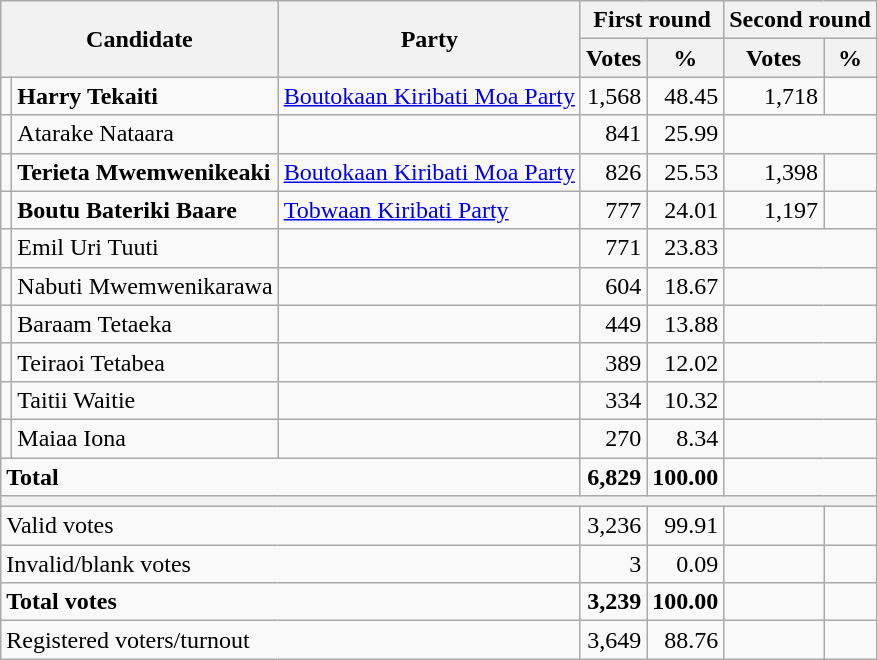<table class=wikitable style=text-align:right>
<tr>
<th colspan=2 rowspan=2>Candidate</th>
<th rowspan=2>Party</th>
<th colspan=2>First round</th>
<th colspan=2>Second round</th>
</tr>
<tr>
<th>Votes</th>
<th>%</th>
<th>Votes</th>
<th>%</th>
</tr>
<tr>
<td bgcolor=></td>
<td align=left><strong>Harry Tekaiti</strong></td>
<td align=left><a href='#'>Boutokaan Kiribati Moa Party</a></td>
<td>1,568</td>
<td>48.45</td>
<td>1,718</td>
<td></td>
</tr>
<tr>
<td></td>
<td align=left>Atarake Nataara</td>
<td></td>
<td>841</td>
<td>25.99</td>
<td align=center colspan=2></td>
</tr>
<tr>
<td bgcolor=></td>
<td align=left><strong>Terieta Mwemwenikeaki</strong></td>
<td align=left><a href='#'>Boutokaan Kiribati Moa Party</a></td>
<td>826</td>
<td>25.53</td>
<td>1,398</td>
<td></td>
</tr>
<tr>
<td bgcolor=></td>
<td align=left><strong>Boutu Bateriki Baare</strong></td>
<td align=left><a href='#'>Tobwaan Kiribati Party</a></td>
<td>777</td>
<td>24.01</td>
<td>1,197</td>
<td></td>
</tr>
<tr>
<td></td>
<td align=left>Emil Uri Tuuti</td>
<td></td>
<td>771</td>
<td>23.83</td>
<td align=center colspan=2></td>
</tr>
<tr>
<td></td>
<td align=left>Nabuti Mwemwenikarawa</td>
<td></td>
<td>604</td>
<td>18.67</td>
<td colspan=2></td>
</tr>
<tr>
<td></td>
<td align=left>Baraam Tetaeka</td>
<td></td>
<td>449</td>
<td>13.88</td>
<td colspan=2></td>
</tr>
<tr>
<td></td>
<td align=left>Teiraoi Tetabea</td>
<td></td>
<td>389</td>
<td>12.02</td>
<td colspan=2></td>
</tr>
<tr>
<td></td>
<td align=left>Taitii Waitie</td>
<td></td>
<td>334</td>
<td>10.32</td>
<td colspan=2></td>
</tr>
<tr>
<td></td>
<td align=left>Maiaa Iona</td>
<td></td>
<td>270</td>
<td>8.34</td>
<td colspan=2></td>
</tr>
<tr style="font-weight:bold">
<td colspan=3 align=left>Total</td>
<td>6,829</td>
<td>100.00</td>
<td colspan=2></td>
</tr>
<tr>
<th colspan=7></th>
</tr>
<tr>
<td colspan=3 align=left>Valid votes</td>
<td>3,236</td>
<td>99.91</td>
<td></td>
<td></td>
</tr>
<tr>
<td colspan=3 align=left>Invalid/blank votes</td>
<td>3</td>
<td>0.09</td>
<td></td>
<td></td>
</tr>
<tr style="font-weight:bold">
<td colspan=3 align=left>Total votes</td>
<td>3,239</td>
<td>100.00</td>
<td></td>
<td></td>
</tr>
<tr>
<td colspan=3 align=left>Registered voters/turnout</td>
<td>3,649</td>
<td>88.76</td>
<td></td>
<td></td>
</tr>
</table>
